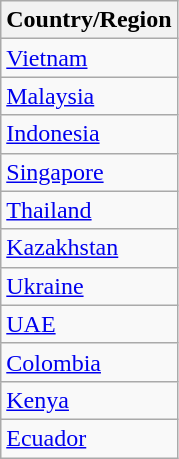<table class="wikitable">
<tr>
<th>Country/Region</th>
</tr>
<tr>
<td><a href='#'>Vietnam</a></td>
</tr>
<tr>
<td><a href='#'>Malaysia</a></td>
</tr>
<tr>
<td><a href='#'>Indonesia</a></td>
</tr>
<tr>
<td><a href='#'>Singapore</a></td>
</tr>
<tr>
<td><a href='#'>Thailand</a></td>
</tr>
<tr>
<td><a href='#'>Kazakhstan</a></td>
</tr>
<tr>
<td><a href='#'>Ukraine</a></td>
</tr>
<tr>
<td><a href='#'>UAE</a></td>
</tr>
<tr>
<td><a href='#'>Colombia</a></td>
</tr>
<tr>
<td><a href='#'>Kenya</a></td>
</tr>
<tr>
<td><a href='#'>Ecuador</a></td>
</tr>
</table>
